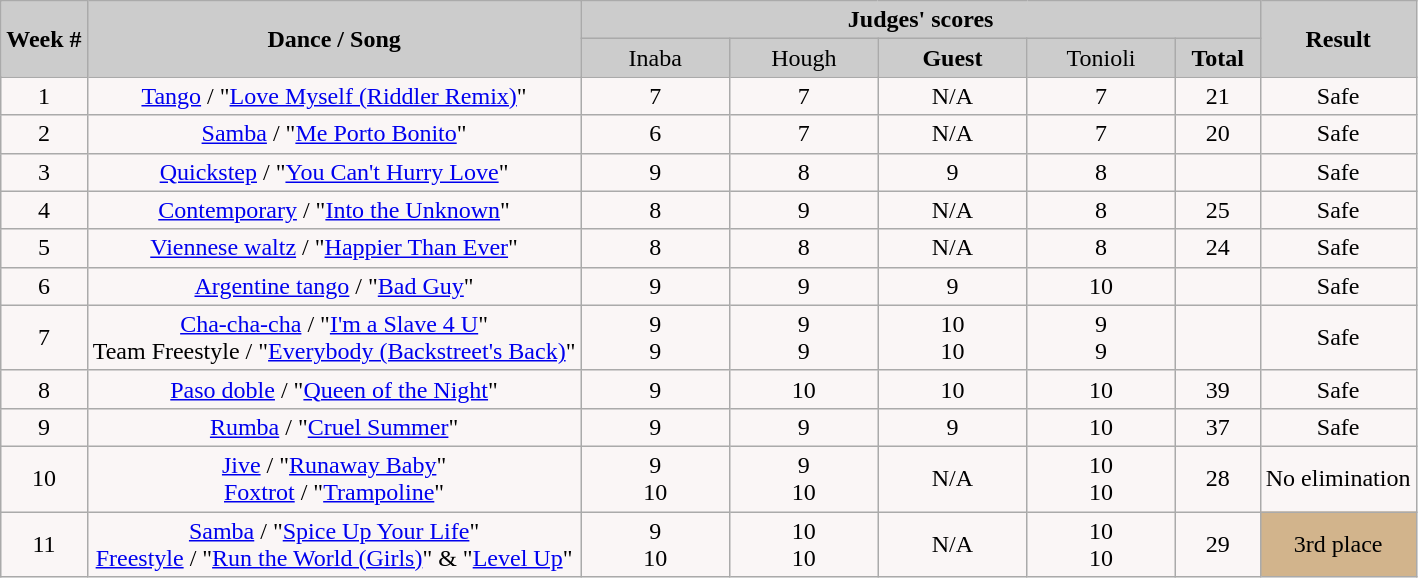<table class="wikitable collapsible collapsed" style="text-align: center;">
<tr>
<td rowspan="2" bgcolor="#CCCCCC" align="Center"><strong>Week #</strong></td>
<td rowspan="2" bgcolor="#CCCCCC" align="Center"><strong>Dance / Song</strong></td>
<td colspan="5" bgcolor="#CCCCCC" align="Center"><strong>Judges' scores</strong></td>
<td rowspan="2" bgcolor="#CCCCCC" align="Center"><strong>Result</strong></td>
</tr>
<tr>
<td bgcolor="#CCCCCC" width="10.5%" align="center">Inaba</td>
<td bgcolor="#CCCCCC" width="10.5%" align="center">Hough</td>
<td bgcolor="#CCCCCC" width="10.5%" align="center"><strong>Guest</strong></td>
<td bgcolor="#CCCCCC" width="10.5%" align="center">Tonioli</td>
<td bgcolor="#CCCCCC" width="6%" align="center"><strong>Total</strong></td>
</tr>
<tr align="center" bgcolor="#FAF6F6">
<td>1</td>
<td><a href='#'>Tango</a> / "<a href='#'>Love Myself (Riddler Remix)</a>"</td>
<td>7</td>
<td>7</td>
<td>N/A</td>
<td>7</td>
<td>21</td>
<td>Safe</td>
</tr>
<tr align="center" bgcolor="#FAF6F6">
<td>2</td>
<td><a href='#'>Samba</a> / "<a href='#'>Me Porto Bonito</a>"</td>
<td>6</td>
<td>7</td>
<td>N/A</td>
<td>7</td>
<td>20</td>
<td>Safe</td>
</tr>
<tr align="center" bgcolor="#FAF6F6">
<td>3</td>
<td><a href='#'>Quickstep</a> / "<a href='#'>You Can't Hurry Love</a>"</td>
<td>9</td>
<td>8</td>
<td>9</td>
<td>8</td>
<td></td>
<td>Safe</td>
</tr>
<tr align="center" bgcolor="#FAF6F6">
<td>4</td>
<td><a href='#'>Contemporary</a> / "<a href='#'>Into the Unknown</a>"</td>
<td>8</td>
<td>9</td>
<td>N/A</td>
<td>8</td>
<td>25</td>
<td>Safe</td>
</tr>
<tr align="center" bgcolor="#FAF6F6">
<td>5</td>
<td><a href='#'>Viennese waltz</a> / "<a href='#'>Happier Than Ever</a>"</td>
<td>8</td>
<td>8</td>
<td>N/A</td>
<td>8</td>
<td>24</td>
<td>Safe</td>
</tr>
<tr align="center" bgcolor="#FAF6F6">
<td>6</td>
<td><a href='#'>Argentine tango</a> / "<a href='#'>Bad Guy</a>"</td>
<td>9</td>
<td>9</td>
<td>9</td>
<td><span>10</span></td>
<td></td>
<td>Safe</td>
</tr>
<tr align="center" bgcolor="#FAF6F6">
<td>7</td>
<td><a href='#'>Cha-cha-cha</a> / "<a href='#'>I'm a Slave 4 U</a>"<br>Team Freestyle / "<a href='#'>Everybody (Backstreet's Back)</a>"</td>
<td>9<br>9</td>
<td>9<br>9</td>
<td><span>10</span><br><span>10</span></td>
<td>9<br>9</td>
<td><br></td>
<td>Safe</td>
</tr>
<tr align="center" bgcolor="#FAF6F6">
<td>8</td>
<td><a href='#'>Paso doble</a> / "<a href='#'>Queen of the Night</a>"</td>
<td>9</td>
<td><span>10</span></td>
<td><span>10</span></td>
<td><span>10</span></td>
<td>39</td>
<td>Safe</td>
</tr>
<tr align="center" bgcolor="#FAF6F6">
<td>9</td>
<td><a href='#'>Rumba</a> / "<a href='#'>Cruel Summer</a>"</td>
<td>9</td>
<td>9</td>
<td>9</td>
<td><span>10</span></td>
<td>37</td>
<td>Safe</td>
</tr>
<tr align="center" bgcolor="#FAF6F6">
<td>10</td>
<td><a href='#'>Jive</a> / "<a href='#'>Runaway Baby</a>"<br><a href='#'>Foxtrot</a> / "<a href='#'>Trampoline</a>"</td>
<td>9<br><span>10</span></td>
<td>9<br><span>10</span></td>
<td>N/A</td>
<td><span>10</span><br><span>10</span></td>
<td>28<br></td>
<td>No elimination</td>
</tr>
<tr align="center" bgcolor="#FAF6F6">
<td>11</td>
<td><a href='#'>Samba</a> / "<a href='#'>Spice Up Your Life</a>"<br><a href='#'>Freestyle</a> / "<a href='#'>Run the World (Girls)</a>" & "<a href='#'>Level Up</a>"</td>
<td>9<br><span>10</span></td>
<td><span>10</span><br><span>10</span></td>
<td>N/A</td>
<td><span>10</span><br><span>10</span></td>
<td>29<br></td>
<td style="text-align: center; background:tan">3rd place</td>
</tr>
</table>
